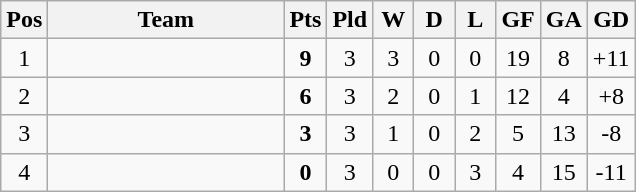<table class="wikitable" style="text-align:center;">
<tr>
<th width=20>Pos</th>
<th width=150>Team</th>
<th width=20>Pts</th>
<th width=20>Pld</th>
<th width=20>W</th>
<th width=20>D</th>
<th width=20>L</th>
<th width=20>GF</th>
<th width=20>GA</th>
<th width=20>GD</th>
</tr>
<tr>
<td>1</td>
<td align="left"></td>
<td><strong>9</strong></td>
<td>3</td>
<td>3</td>
<td>0</td>
<td>0</td>
<td>19</td>
<td>8</td>
<td>+11</td>
</tr>
<tr>
<td>2</td>
<td align="left"></td>
<td><strong>6</strong></td>
<td>3</td>
<td>2</td>
<td>0</td>
<td>1</td>
<td>12</td>
<td>4</td>
<td>+8</td>
</tr>
<tr>
<td>3</td>
<td align="left"></td>
<td><strong>3</strong></td>
<td>3</td>
<td>1</td>
<td>0</td>
<td>2</td>
<td>5</td>
<td>13</td>
<td>-8</td>
</tr>
<tr>
<td>4</td>
<td align="left"></td>
<td><strong>0</strong></td>
<td>3</td>
<td>0</td>
<td>0</td>
<td>3</td>
<td>4</td>
<td>15</td>
<td>-11</td>
</tr>
</table>
